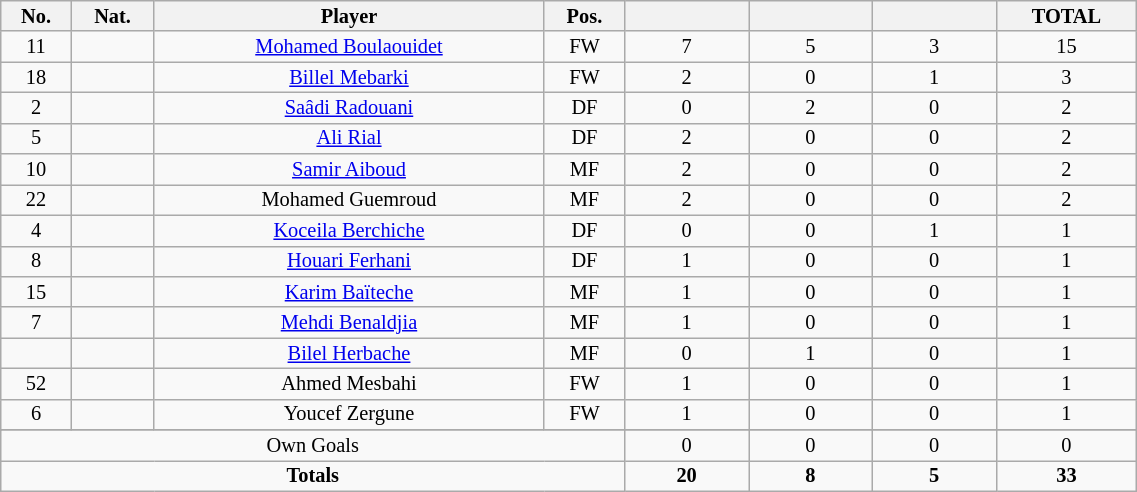<table class="wikitable sortable alternance"  style="font-size:85%; text-align:center; line-height:14px; width:60%;">
<tr>
<th width=10>No.</th>
<th width=10>Nat.</th>
<th width=140>Player</th>
<th width=10>Pos.</th>
<th width=40></th>
<th width=40></th>
<th width=40></th>
<th width=10>TOTAL</th>
</tr>
<tr>
<td>11</td>
<td></td>
<td><a href='#'>Mohamed Boulaouidet</a></td>
<td>FW</td>
<td>7</td>
<td>5</td>
<td>3</td>
<td>15</td>
</tr>
<tr>
<td>18</td>
<td></td>
<td><a href='#'>Billel Mebarki</a></td>
<td>FW</td>
<td>2</td>
<td>0</td>
<td>1</td>
<td>3</td>
</tr>
<tr>
<td>2</td>
<td></td>
<td><a href='#'>Saâdi Radouani</a></td>
<td>DF</td>
<td>0</td>
<td>2</td>
<td>0</td>
<td>2</td>
</tr>
<tr>
<td>5</td>
<td></td>
<td><a href='#'>Ali Rial</a></td>
<td>DF</td>
<td>2</td>
<td>0</td>
<td>0</td>
<td>2</td>
</tr>
<tr>
<td>10</td>
<td></td>
<td><a href='#'>Samir Aiboud</a></td>
<td>MF</td>
<td>2</td>
<td>0</td>
<td>0</td>
<td>2</td>
</tr>
<tr>
<td>22</td>
<td></td>
<td>Mohamed Guemroud</td>
<td>MF</td>
<td>2</td>
<td>0</td>
<td>0</td>
<td>2</td>
</tr>
<tr>
<td>4</td>
<td></td>
<td><a href='#'>Koceila Berchiche</a></td>
<td>DF</td>
<td>0</td>
<td>0</td>
<td>1</td>
<td>1</td>
</tr>
<tr>
<td>8</td>
<td></td>
<td><a href='#'>Houari Ferhani</a></td>
<td>DF</td>
<td>1</td>
<td>0</td>
<td>0</td>
<td>1</td>
</tr>
<tr>
<td>15</td>
<td></td>
<td><a href='#'>Karim Baïteche</a></td>
<td>MF</td>
<td>1</td>
<td>0</td>
<td>0</td>
<td>1</td>
</tr>
<tr>
<td>7</td>
<td></td>
<td><a href='#'>Mehdi Benaldjia</a></td>
<td>MF</td>
<td>1</td>
<td>0</td>
<td>0</td>
<td>1</td>
</tr>
<tr>
<td></td>
<td></td>
<td><a href='#'>Bilel Herbache</a></td>
<td>MF</td>
<td>0</td>
<td>1</td>
<td>0</td>
<td>1</td>
</tr>
<tr>
<td>52</td>
<td></td>
<td>Ahmed Mesbahi</td>
<td>FW</td>
<td>1</td>
<td>0</td>
<td>0</td>
<td>1</td>
</tr>
<tr>
<td>6</td>
<td></td>
<td>Youcef Zergune</td>
<td>FW</td>
<td>1</td>
<td>0</td>
<td>0</td>
<td>1</td>
</tr>
<tr>
</tr>
<tr class="sortbottom">
<td colspan="4">Own Goals</td>
<td>0</td>
<td>0</td>
<td>0</td>
<td>0</td>
</tr>
<tr class="sortbottom">
<td colspan="4"><strong>Totals</strong></td>
<td><strong>20</strong></td>
<td><strong>8</strong></td>
<td><strong>5</strong></td>
<td><strong>33</strong></td>
</tr>
</table>
